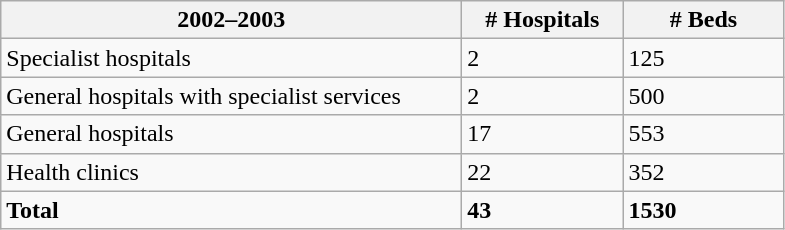<table class="wikitable sortable">
<tr>
<th style="width:300px;">2002–2003</th>
<th style="width:100px;"># Hospitals</th>
<th style="width:100px;"># Beds</th>
</tr>
<tr>
<td>Specialist hospitals</td>
<td>2</td>
<td>125</td>
</tr>
<tr>
<td>General hospitals with specialist services</td>
<td>2</td>
<td>500</td>
</tr>
<tr>
<td>General hospitals</td>
<td>17</td>
<td>553</td>
</tr>
<tr>
<td>Health clinics</td>
<td>22</td>
<td>352</td>
</tr>
<tr class="sortbottom">
<td><strong>Total</strong></td>
<td><strong>43</strong></td>
<td><strong>1530</strong></td>
</tr>
</table>
